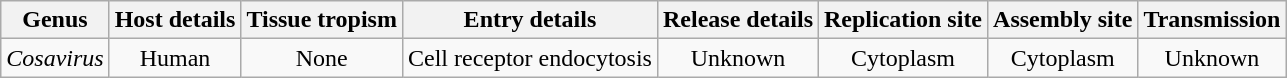<table class="wikitable sortable" style="text-align:center">
<tr>
<th>Genus</th>
<th>Host details</th>
<th>Tissue tropism</th>
<th>Entry details</th>
<th>Release details</th>
<th>Replication site</th>
<th>Assembly site</th>
<th>Transmission</th>
</tr>
<tr>
<td><em>Cosavirus</em></td>
<td>Human</td>
<td>None</td>
<td>Cell receptor endocytosis</td>
<td>Unknown</td>
<td>Cytoplasm</td>
<td>Cytoplasm</td>
<td>Unknown</td>
</tr>
</table>
